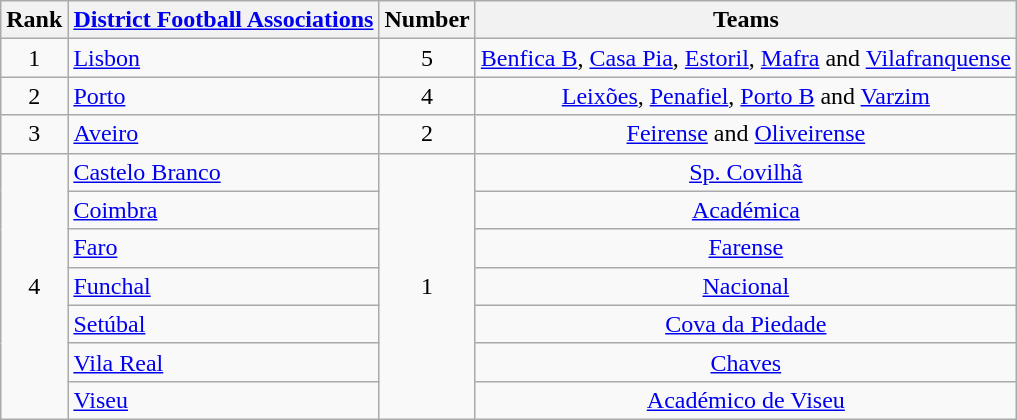<table class="wikitable">
<tr>
<th>Rank</th>
<th><a href='#'>District Football Associations</a></th>
<th>Number</th>
<th>Teams</th>
</tr>
<tr>
<td align=center>1</td>
<td> <a href='#'>Lisbon</a></td>
<td align=center>5</td>
<td align=center><a href='#'>Benfica B</a>, <a href='#'>Casa Pia</a>, <a href='#'>Estoril</a>, <a href='#'>Mafra</a> and <a href='#'>Vilafranquense</a></td>
</tr>
<tr>
<td align=center>2</td>
<td> <a href='#'>Porto</a></td>
<td align=center>4</td>
<td align=center><a href='#'>Leixões</a>, <a href='#'>Penafiel</a>, <a href='#'>Porto B</a> and <a href='#'>Varzim</a></td>
</tr>
<tr>
<td align=center>3</td>
<td> <a href='#'>Aveiro</a></td>
<td align=center>2</td>
<td align=center><a href='#'>Feirense</a> and <a href='#'>Oliveirense</a></td>
</tr>
<tr>
<td rowspan=7 align=center>4</td>
<td> <a href='#'>Castelo Branco</a></td>
<td rowspan=7 align=center>1</td>
<td align=center><a href='#'>Sp. Covilhã</a></td>
</tr>
<tr>
<td> <a href='#'>Coimbra</a></td>
<td align=center><a href='#'>Académica</a></td>
</tr>
<tr>
<td> <a href='#'>Faro</a></td>
<td align=center><a href='#'>Farense</a></td>
</tr>
<tr>
<td> <a href='#'>Funchal</a></td>
<td align=center><a href='#'>Nacional</a></td>
</tr>
<tr>
<td> <a href='#'>Setúbal</a></td>
<td align=center><a href='#'>Cova da Piedade</a></td>
</tr>
<tr>
<td> <a href='#'>Vila Real</a></td>
<td align=center><a href='#'>Chaves</a></td>
</tr>
<tr>
<td> <a href='#'>Viseu</a></td>
<td align=center><a href='#'>Académico de Viseu</a></td>
</tr>
</table>
